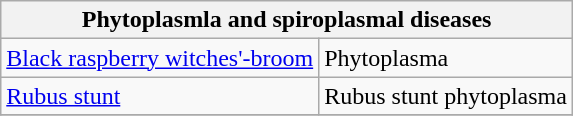<table class="wikitable" style="clear">
<tr>
<th colspan=2><strong>Phytoplasmla and spiroplasmal diseases</strong><br></th>
</tr>
<tr>
<td><a href='#'>Black raspberry witches'-broom</a></td>
<td>Phytoplasma</td>
</tr>
<tr>
<td><a href='#'>Rubus stunt</a></td>
<td>Rubus stunt phytoplasma</td>
</tr>
<tr>
</tr>
</table>
